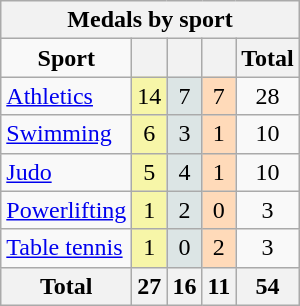<table class="wikitable" border="1"  style="float:right">
<tr>
<th colspan=5><strong>Medals by sport</strong></th>
</tr>
<tr align=center>
<td><strong>Sport</strong></td>
<th bgcolor=#f7f6a8></th>
<th bgcolor=#dce5e5></th>
<th bgcolor=#ffdab9></th>
<th><strong>Total</strong></th>
</tr>
<tr align=center>
<td align=left><a href='#'>Athletics</a></td>
<td bgcolor=#f7f6a8>14</td>
<td bgcolor=#dce5e5>7</td>
<td bgcolor=#ffdab9>7</td>
<td>28</td>
</tr>
<tr align=center>
<td align=left><a href='#'>Swimming</a></td>
<td bgcolor=#f7f6a8>6</td>
<td bgcolor=#dce5e5>3</td>
<td bgcolor=#ffdab9>1</td>
<td>10</td>
</tr>
<tr align=center>
<td align=left><a href='#'>Judo</a></td>
<td bgcolor=#f7f6a8>5</td>
<td bgcolor=#dce5e5>4</td>
<td bgcolor=#ffdab9>1</td>
<td>10</td>
</tr>
<tr align=center>
<td align=left><a href='#'>Powerlifting</a></td>
<td bgcolor=#f7f6a8>1</td>
<td bgcolor=#dce5e5>2</td>
<td bgcolor=#ffdab9>0</td>
<td>3</td>
</tr>
<tr align=center>
<td align=left><a href='#'>Table tennis</a></td>
<td bgcolor=#f7f6a8>1</td>
<td bgcolor=#dce5e5>0</td>
<td bgcolor=#ffdab9>2</td>
<td>3</td>
</tr>
<tr align=center>
<th bgcolor=#efefef><strong>Total</strong></th>
<th bgcolor=#f7f6a8>27</th>
<th bgcolor=#dce5e5>16</th>
<th bgcolor=#ffdab9>11</th>
<th>54</th>
</tr>
</table>
